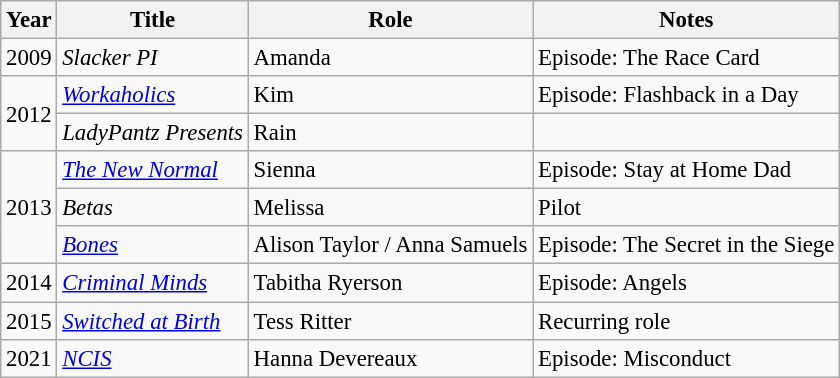<table class="wikitable" style="font-size: 95%;">
<tr>
<th>Year</th>
<th>Title</th>
<th>Role</th>
<th>Notes</th>
</tr>
<tr>
<td>2009</td>
<td><em>Slacker PI</em></td>
<td>Amanda</td>
<td>Episode: The Race Card</td>
</tr>
<tr>
<td rowspan="2">2012</td>
<td><em><a href='#'>Workaholics</a></em></td>
<td>Kim</td>
<td>Episode: Flashback in a Day</td>
</tr>
<tr>
<td><em>LadyPantz Presents</em></td>
<td>Rain</td>
<td></td>
</tr>
<tr>
<td rowspan="3">2013</td>
<td><em><a href='#'>The New Normal</a></em></td>
<td>Sienna</td>
<td>Episode: Stay at Home Dad</td>
</tr>
<tr>
<td><em>Betas</em></td>
<td>Melissa</td>
<td>Pilot</td>
</tr>
<tr>
<td><em><a href='#'>Bones</a></em></td>
<td>Alison Taylor / Anna Samuels</td>
<td>Episode: The Secret in the Siege</td>
</tr>
<tr>
<td>2014</td>
<td><em><a href='#'>Criminal Minds</a></em></td>
<td>Tabitha Ryerson</td>
<td>Episode: Angels</td>
</tr>
<tr>
<td>2015</td>
<td><em><a href='#'>Switched at Birth</a></em></td>
<td>Tess Ritter</td>
<td>Recurring role</td>
</tr>
<tr>
<td>2021</td>
<td><em><a href='#'>NCIS</a></em></td>
<td>Hanna Devereaux</td>
<td>Episode: Misconduct</td>
</tr>
</table>
